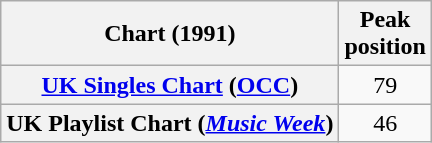<table class="wikitable plainrowheaders" style="text-align:center">
<tr>
<th>Chart (1991)</th>
<th>Peak<br>position</th>
</tr>
<tr>
<th scope="row"><a href='#'>UK Singles Chart</a> (<a href='#'>OCC</a>)</th>
<td>79</td>
</tr>
<tr>
<th scope="row">UK Playlist Chart (<em><a href='#'>Music Week</a></em>)</th>
<td>46</td>
</tr>
</table>
